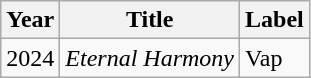<table class="wikitable">
<tr>
<th>Year</th>
<th>Title</th>
<th>Label</th>
</tr>
<tr>
<td>2024</td>
<td><em>Eternal Harmony</em></td>
<td>Vap</td>
</tr>
</table>
